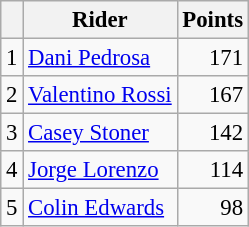<table class="wikitable" style="font-size: 95%;">
<tr>
<th></th>
<th>Rider</th>
<th>Points</th>
</tr>
<tr>
<td align=center>1</td>
<td> <a href='#'>Dani Pedrosa</a></td>
<td align=right>171</td>
</tr>
<tr>
<td align=center>2</td>
<td> <a href='#'>Valentino Rossi</a></td>
<td align=right>167</td>
</tr>
<tr>
<td align=center>3</td>
<td> <a href='#'>Casey Stoner</a></td>
<td align=right>142</td>
</tr>
<tr>
<td align=center>4</td>
<td> <a href='#'>Jorge Lorenzo</a></td>
<td align=right>114</td>
</tr>
<tr>
<td align=center>5</td>
<td> <a href='#'>Colin Edwards</a></td>
<td align=right>98</td>
</tr>
</table>
